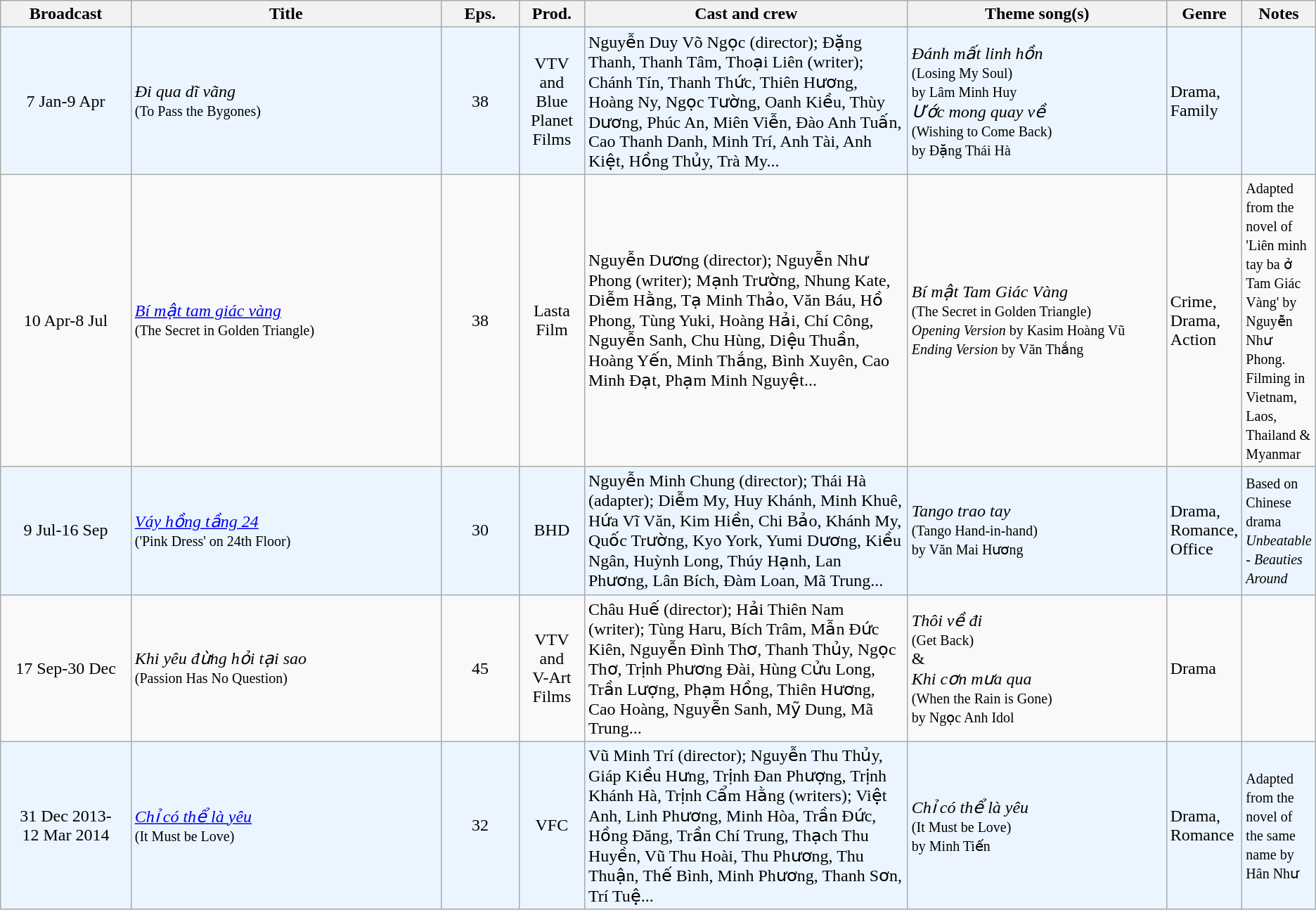<table class="wikitable sortable">
<tr>
<th style="width:10%;">Broadcast</th>
<th style="width:24%;">Title</th>
<th style="width:6%;">Eps.</th>
<th style="width:5%;">Prod.</th>
<th style="width:25%;">Cast and crew</th>
<th style="width:20%;">Theme song(s)</th>
<th style="width:5%;">Genre</th>
<th style="width:5%;">Notes</th>
</tr>
<tr ---- bgcolor="#ebf5ff">
<td style="text-align:center;">7 Jan-9 Apr<br></td>
<td><em>Đi qua dĩ vãng</em> <br><small>(To Pass the Bygones)</small></td>
<td style="text-align:center;">38</td>
<td style="text-align:center;">VTV<br>and<br>Blue Planet Films</td>
<td>Nguyễn Duy Võ Ngọc (director); Đặng Thanh, Thanh Tâm, Thoại Liên (writer); Chánh Tín, Thanh Thức, Thiên Hương, Hoàng Ny, Ngọc Tường, Oanh Kiều, Thùy Dương, Phúc An, Miên Viễn, Đào Anh Tuấn, Cao Thanh Danh, Minh Trí, Anh Tài, Anh Kiệt, Hồng Thủy, Trà My...</td>
<td><em>Đánh mất linh hồn</em> <br><small>(Losing My Soul)<br>by Lâm Minh Huy</small><br><em>Ước mong quay về</em><br><small>(Wishing to Come Back)</small><br><small>by Đặng Thái Hà</small></td>
<td>Drama, Family</td>
<td></td>
</tr>
<tr>
<td style="text-align:center;">10 Apr-8 Jul <br></td>
<td><em><a href='#'>Bí mật tam giác vàng</a></em> <br><small>(The Secret in Golden Triangle)</small></td>
<td style="text-align:center;">38</td>
<td style="text-align:center;">Lasta Film</td>
<td>Nguyễn Dương (director); Nguyễn Như Phong (writer); Mạnh Trường, Nhung Kate, Diễm Hằng, Tạ Minh Thảo, Văn Báu, Hồ Phong, Tùng Yuki, Hoàng Hải, Chí Công, Nguyễn Sanh, Chu Hùng, Diệu Thuần, Hoàng Yến, Minh Thắng, Bình Xuyên, Cao Minh Đạt, Phạm Minh Nguyệt...</td>
<td><em>Bí mật Tam Giác Vàng</em> <br><small>(The Secret in Golden Triangle)</small><br><small><em>Opening Version</em> by Kasim Hoàng Vũ<br><em>Ending Version</em> by Văn Thắng</small></td>
<td>Crime, Drama, Action</td>
<td><small>Adapted from the novel of 'Liên minh tay ba ở Tam Giác Vàng' by Nguyễn Như Phong.<br>Filming in Vietnam, Laos, Thailand & Myanmar</small></td>
</tr>
<tr ---- bgcolor="#ebf5ff">
<td style="text-align:center;">9 Jul-16 Sep<br></td>
<td><em><a href='#'>Váy hồng tầng 24</a></em> <br><small>('Pink Dress' on 24th Floor)</small></td>
<td style="text-align:center;">30</td>
<td style="text-align:center;">BHD</td>
<td>Nguyễn Minh Chung (director); Thái Hà (adapter); Diễm My, Huy Khánh, Minh Khuê, Hứa Vĩ Văn, Kim Hiền, Chi Bảo, Khánh My, Quốc Trường, Kyo York, Yumi Dương, Kiều Ngân, Huỳnh Long, Thúy Hạnh, Lan Phương, Lân Bích, Đàm Loan, Mã Trung...</td>
<td><em>Tango trao tay</em> <br><small>(Tango Hand-in-hand)<br>by Văn Mai Hương</small></td>
<td>Drama, Romance, Office</td>
<td><small>Based on Chinese drama <em>Unbeatable - Beauties Around</em></small></td>
</tr>
<tr>
<td style="text-align:center;">17 Sep-30 Dec <br></td>
<td><em>Khi yêu đừng hỏi tại sao</em> <br><small>(Passion Has No Question)</small></td>
<td style="text-align:center;">45</td>
<td style="text-align:center;">VTV<br>and<br>V-Art Films</td>
<td>Châu Huế (director); Hải Thiên Nam (writer); Tùng Haru, Bích Trâm, Mẫn Đức Kiên, Nguyễn Đình Thơ, Thanh Thủy, Ngọc Thơ, Trịnh Phương Đài, Hùng Cửu Long, Trần Lượng, Phạm Hồng, Thiên Hương, Cao Hoàng, Nguyễn Sanh, Mỹ Dung, Mã Trung...</td>
<td><em>Thôi về đi</em> <br><small>(Get Back)</small><br>&<br><em>Khi cơn mưa qua</em><br><small>(When the Rain is Gone)<br>by Ngọc Anh Idol</small></td>
<td>Drama</td>
<td></td>
</tr>
<tr ---- bgcolor="#ebf5ff">
<td style="text-align:center;">31 Dec 2013-<br>12 Mar 2014<br></td>
<td><em><a href='#'>Chỉ có thể là yêu</a></em> <br><small>(It Must be Love)</small></td>
<td style="text-align:center;">32</td>
<td style="text-align:center;">VFC</td>
<td>Vũ Minh Trí (director); Nguyễn Thu Thủy, Giáp Kiều Hưng, Trịnh Đan Phượng, Trịnh Khánh Hà, Trịnh Cẩm Hằng (writers); Việt Anh, Linh Phương, Minh Hòa, Trần Đức, Hồng Đăng, Trần Chí Trung, Thạch Thu Huyền, Vũ Thu Hoài, Thu Phương, Thu Thuận, Thế Bình, Minh Phương, Thanh Sơn, Trí Tuệ...</td>
<td><em>Chỉ có thể là yêu</em> <br><small>(It Must be Love)<br>by Minh Tiến</small></td>
<td>Drama, Romance</td>
<td><small>Adapted from the novel of the same name by Hân Như</small></td>
</tr>
</table>
